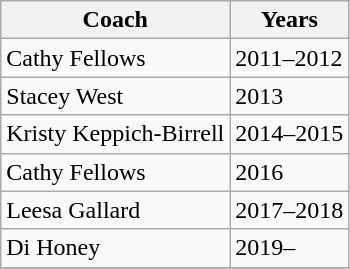<table class="wikitable collapsible">
<tr>
<th>Coach</th>
<th>Years</th>
</tr>
<tr>
<td>Cathy Fellows </td>
<td>2011–2012</td>
</tr>
<tr>
<td>Stacey West </td>
<td>2013</td>
</tr>
<tr>
<td>Kristy Keppich-Birrell </td>
<td>2014–2015</td>
</tr>
<tr>
<td>Cathy Fellows </td>
<td>2016</td>
</tr>
<tr>
<td>Leesa Gallard </td>
<td>2017–2018</td>
</tr>
<tr>
<td>Di Honey </td>
<td>2019–</td>
</tr>
<tr>
</tr>
</table>
